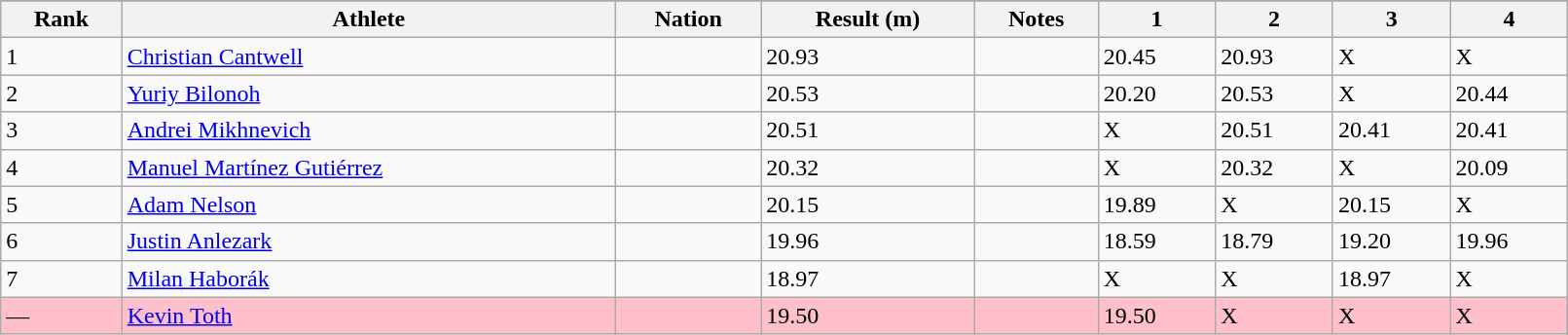<table class="wikitable" width=85%>
<tr>
</tr>
<tr>
<th>Rank</th>
<th>Athlete</th>
<th>Nation</th>
<th>Result (m)</th>
<th>Notes</th>
<th>1</th>
<th>2</th>
<th>3</th>
<th>4</th>
</tr>
<tr>
<td>1</td>
<td><a href='#'>Christian Cantwell</a></td>
<td></td>
<td>20.93</td>
<td></td>
<td>20.45</td>
<td>20.93</td>
<td>X</td>
<td>X</td>
</tr>
<tr>
<td>2</td>
<td><a href='#'>Yuriy Bilonoh</a></td>
<td></td>
<td>20.53</td>
<td></td>
<td>20.20</td>
<td>20.53</td>
<td>X</td>
<td>20.44</td>
</tr>
<tr>
<td>3</td>
<td><a href='#'>Andrei Mikhnevich</a></td>
<td></td>
<td>20.51</td>
<td></td>
<td>X</td>
<td>20.51</td>
<td>20.41</td>
<td>20.41</td>
</tr>
<tr>
<td>4</td>
<td><a href='#'>Manuel Martínez Gutiérrez</a></td>
<td></td>
<td>20.32</td>
<td></td>
<td>X</td>
<td>20.32</td>
<td>X</td>
<td>20.09</td>
</tr>
<tr>
<td>5</td>
<td><a href='#'>Adam Nelson</a></td>
<td></td>
<td>20.15</td>
<td></td>
<td>19.89</td>
<td>X</td>
<td>20.15</td>
<td>X</td>
</tr>
<tr>
<td>6</td>
<td><a href='#'>Justin Anlezark</a></td>
<td></td>
<td>19.96</td>
<td></td>
<td>18.59</td>
<td>18.79</td>
<td>19.20</td>
<td>19.96</td>
</tr>
<tr>
<td>7</td>
<td><a href='#'>Milan Haborák</a></td>
<td></td>
<td>18.97</td>
<td></td>
<td>X</td>
<td>X</td>
<td>18.97</td>
<td>X</td>
</tr>
<tr bgcolor=pink>
<td>—</td>
<td><a href='#'>Kevin Toth</a></td>
<td></td>
<td>19.50</td>
<td></td>
<td>19.50</td>
<td>X</td>
<td>X</td>
<td>X</td>
</tr>
</table>
